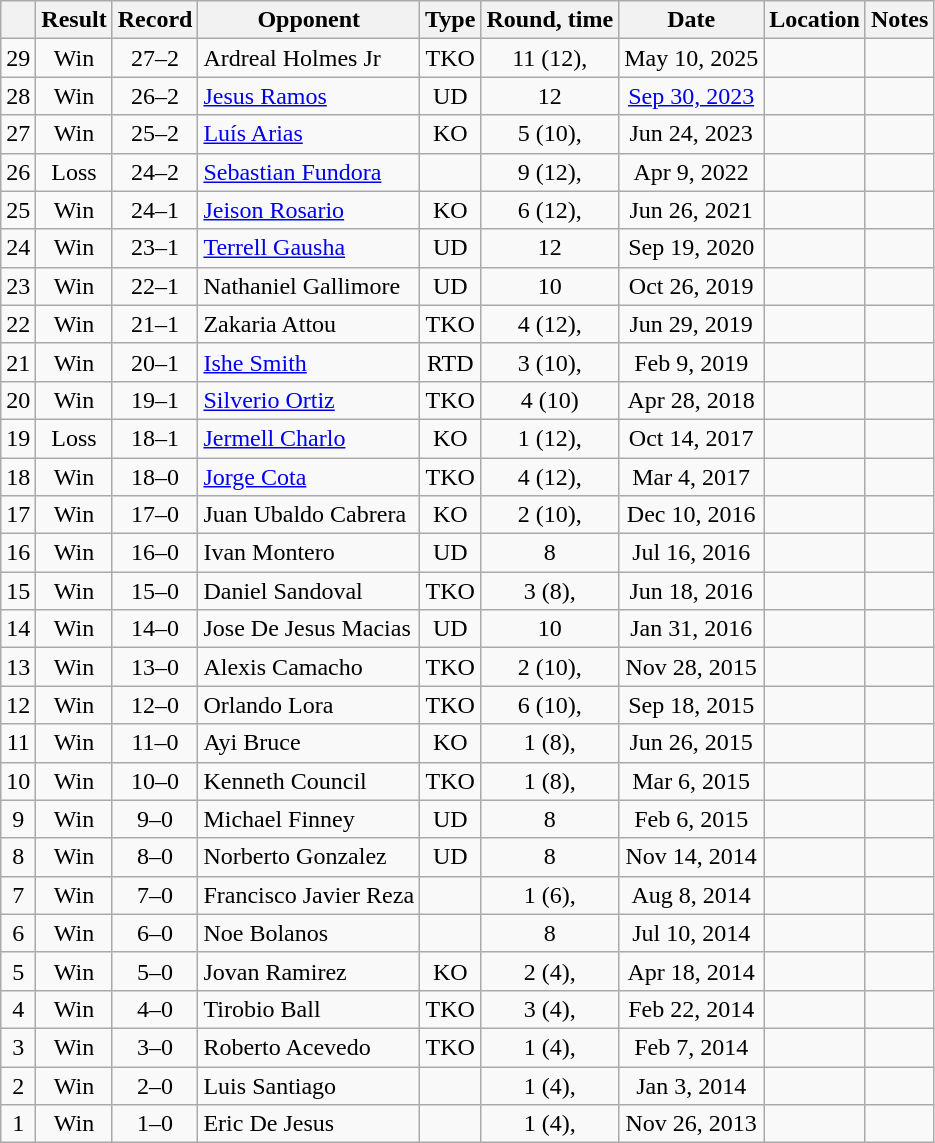<table class="wikitable" style="text-align:center">
<tr>
<th></th>
<th>Result</th>
<th>Record</th>
<th>Opponent</th>
<th>Type</th>
<th>Round, time</th>
<th>Date</th>
<th>Location</th>
<th>Notes</th>
</tr>
<tr>
<td>29</td>
<td>Win</td>
<td>27–2</td>
<td style="text-align:left;">Ardreal Holmes Jr</td>
<td>TKO</td>
<td>11 (12), </td>
<td>May 10, 2025</td>
<td style="text-align:left;"></td>
<td></td>
</tr>
<tr>
<td>28</td>
<td>Win</td>
<td>26–2</td>
<td style="text-align:left;"><a href='#'>Jesus Ramos</a></td>
<td>UD</td>
<td>12</td>
<td><a href='#'>Sep 30, 2023</a></td>
<td style="text-align:left;"></td>
<td style="text-align:left;"></td>
</tr>
<tr>
<td>27</td>
<td>Win</td>
<td>25–2</td>
<td style="text-align:left;"><a href='#'>Luís Arias</a></td>
<td>KO</td>
<td>5 (10), </td>
<td>Jun 24, 2023</td>
<td align=left></td>
<td></td>
</tr>
<tr>
<td>26</td>
<td>Loss</td>
<td>24–2</td>
<td style="text-align:left;"><a href='#'>Sebastian Fundora</a></td>
<td></td>
<td>9 (12), </td>
<td>Apr 9, 2022</td>
<td style="text-align:left;"></td>
<td style="text-align:left;"></td>
</tr>
<tr>
<td>25</td>
<td>Win</td>
<td>24–1</td>
<td style="text-align:left;"><a href='#'>Jeison Rosario</a></td>
<td>KO</td>
<td>6 (12), </td>
<td>Jun 26, 2021</td>
<td style="text-align:left;"></td>
<td style="text-align:left;"></td>
</tr>
<tr>
<td>24</td>
<td>Win</td>
<td>23–1</td>
<td style="text-align:left;"><a href='#'>Terrell Gausha</a></td>
<td>UD</td>
<td>12</td>
<td>Sep 19, 2020</td>
<td style="text-align:left;"></td>
<td style="text-align:left;"></td>
</tr>
<tr>
<td>23</td>
<td>Win</td>
<td>22–1</td>
<td style="text-align:left;">Nathaniel Gallimore</td>
<td>UD</td>
<td>10</td>
<td>Oct 26, 2019</td>
<td style="text-align:left;"></td>
<td></td>
</tr>
<tr>
<td>22</td>
<td>Win</td>
<td>21–1</td>
<td style="text-align:left;">Zakaria Attou</td>
<td>TKO</td>
<td>4 (12), </td>
<td>Jun 29, 2019</td>
<td style="text-align:left;"></td>
<td></td>
</tr>
<tr>
<td>21</td>
<td>Win</td>
<td>20–1</td>
<td style="text-align:left;"><a href='#'>Ishe Smith</a></td>
<td>RTD</td>
<td>3 (10), </td>
<td>Feb 9, 2019</td>
<td style="text-align:left;"></td>
<td></td>
</tr>
<tr>
<td>20</td>
<td>Win</td>
<td>19–1</td>
<td style="text-align:left;"><a href='#'>Silverio Ortiz</a></td>
<td>TKO</td>
<td>4 (10) </td>
<td>Apr 28, 2018</td>
<td style="text-align:left;"></td>
<td></td>
</tr>
<tr>
<td>19</td>
<td>Loss</td>
<td>18–1</td>
<td style="text-align:left;"><a href='#'>Jermell Charlo</a></td>
<td>KO</td>
<td>1 (12), </td>
<td>Oct 14, 2017</td>
<td style="text-align:left;"></td>
<td style="text-align:left;"></td>
</tr>
<tr>
<td>18</td>
<td>Win</td>
<td>18–0</td>
<td style="text-align:left;"><a href='#'>Jorge Cota</a></td>
<td>TKO</td>
<td>4 (12), </td>
<td>Mar 4, 2017</td>
<td style="text-align:left;"></td>
<td></td>
</tr>
<tr>
<td>17</td>
<td>Win</td>
<td>17–0</td>
<td style="text-align:left;">Juan Ubaldo Cabrera</td>
<td>KO</td>
<td>2 (10), </td>
<td>Dec 10, 2016</td>
<td style="text-align:left;"></td>
<td></td>
</tr>
<tr>
<td>16</td>
<td>Win</td>
<td>16–0</td>
<td style="text-align:left;">Ivan Montero</td>
<td>UD</td>
<td>8</td>
<td>Jul 16, 2016</td>
<td style="text-align:left;"></td>
<td></td>
</tr>
<tr>
<td>15</td>
<td>Win</td>
<td>15–0</td>
<td style="text-align:left;">Daniel Sandoval</td>
<td>TKO</td>
<td>3 (8), </td>
<td>Jun 18, 2016</td>
<td style="text-align:left;"></td>
<td></td>
</tr>
<tr>
<td>14</td>
<td>Win</td>
<td>14–0</td>
<td style="text-align:left;">Jose De Jesus Macias</td>
<td>UD</td>
<td>10</td>
<td>Jan 31, 2016</td>
<td style="text-align:left;"></td>
<td></td>
</tr>
<tr>
<td>13</td>
<td>Win</td>
<td>13–0</td>
<td style="text-align:left;">Alexis Camacho</td>
<td>TKO</td>
<td>2 (10), </td>
<td>Nov 28, 2015</td>
<td style="text-align:left;"></td>
<td></td>
</tr>
<tr>
<td>12</td>
<td>Win</td>
<td>12–0</td>
<td style="text-align:left;">Orlando Lora</td>
<td>TKO</td>
<td>6 (10), </td>
<td>Sep 18, 2015</td>
<td style="text-align:left;"></td>
<td></td>
</tr>
<tr>
<td>11</td>
<td>Win</td>
<td>11–0</td>
<td style="text-align:left;">Ayi Bruce</td>
<td>KO</td>
<td>1 (8), </td>
<td>Jun 26, 2015</td>
<td style="text-align:left;"></td>
<td></td>
</tr>
<tr>
<td>10</td>
<td>Win</td>
<td>10–0</td>
<td style="text-align:left;">Kenneth Council</td>
<td>TKO</td>
<td>1 (8), </td>
<td>Mar 6, 2015</td>
<td style="text-align:left;"></td>
<td></td>
</tr>
<tr>
<td>9</td>
<td>Win</td>
<td>9–0</td>
<td style="text-align:left;">Michael Finney</td>
<td>UD</td>
<td>8</td>
<td>Feb 6, 2015</td>
<td style="text-align:left;"></td>
<td></td>
</tr>
<tr>
<td>8</td>
<td>Win</td>
<td>8–0</td>
<td style="text-align:left;">Norberto Gonzalez</td>
<td>UD</td>
<td>8</td>
<td>Nov 14, 2014</td>
<td style="text-align:left;"></td>
<td style="text-align:left;"></td>
</tr>
<tr>
<td>7</td>
<td>Win</td>
<td>7–0</td>
<td style="text-align:left;">Francisco Javier Reza</td>
<td></td>
<td>1 (6), </td>
<td>Aug 8, 2014</td>
<td style="text-align:left;"></td>
<td></td>
</tr>
<tr>
<td>6</td>
<td>Win</td>
<td>6–0</td>
<td style="text-align:left;">Noe Bolanos</td>
<td></td>
<td>8</td>
<td>Jul 10, 2014</td>
<td style="text-align:left;"></td>
<td></td>
</tr>
<tr>
<td>5</td>
<td>Win</td>
<td>5–0</td>
<td style="text-align:left;">Jovan Ramirez</td>
<td>KO</td>
<td>2 (4), </td>
<td>Apr 18, 2014</td>
<td style="text-align:left;"></td>
<td></td>
</tr>
<tr>
<td>4</td>
<td>Win</td>
<td>4–0</td>
<td style="text-align:left;">Tirobio Ball</td>
<td>TKO</td>
<td>3 (4), </td>
<td>Feb 22, 2014</td>
<td style="text-align:left;"></td>
<td></td>
</tr>
<tr>
<td>3</td>
<td>Win</td>
<td>3–0</td>
<td style="text-align:left;">Roberto Acevedo</td>
<td>TKO</td>
<td>1 (4), </td>
<td>Feb 7, 2014</td>
<td style="text-align:left;"></td>
<td></td>
</tr>
<tr>
<td>2</td>
<td>Win</td>
<td>2–0</td>
<td style="text-align:left;">Luis Santiago</td>
<td></td>
<td>1 (4), </td>
<td>Jan 3, 2014</td>
<td style="text-align:left;"></td>
<td></td>
</tr>
<tr>
<td>1</td>
<td>Win</td>
<td>1–0</td>
<td style="text-align:left;">Eric De Jesus</td>
<td></td>
<td>1 (4), </td>
<td>Nov 26, 2013</td>
<td style="text-align:left;"></td>
<td></td>
</tr>
</table>
